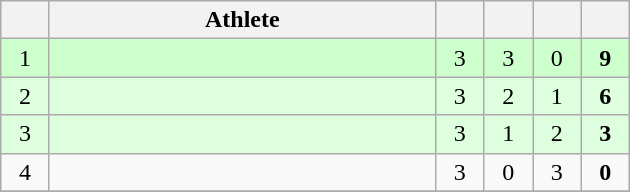<table class="wikitable" style="text-align: center; font-size:100% ">
<tr>
<th width=25></th>
<th width=250>Athlete</th>
<th width=25></th>
<th width=25></th>
<th width=25></th>
<th width=25></th>
</tr>
<tr bgcolor="ccffcc">
<td>1</td>
<td align=left></td>
<td>3</td>
<td>3</td>
<td>0</td>
<td><strong>9</strong></td>
</tr>
<tr bgcolor="ddffdd">
<td>2</td>
<td align=left></td>
<td>3</td>
<td>2</td>
<td>1</td>
<td><strong>6</strong></td>
</tr>
<tr bgcolor="ddffdd">
<td>3</td>
<td align=left></td>
<td>3</td>
<td>1</td>
<td>2</td>
<td><strong>3</strong></td>
</tr>
<tr>
<td>4</td>
<td align=left></td>
<td>3</td>
<td>0</td>
<td>3</td>
<td><strong>0</strong></td>
</tr>
<tr>
</tr>
</table>
